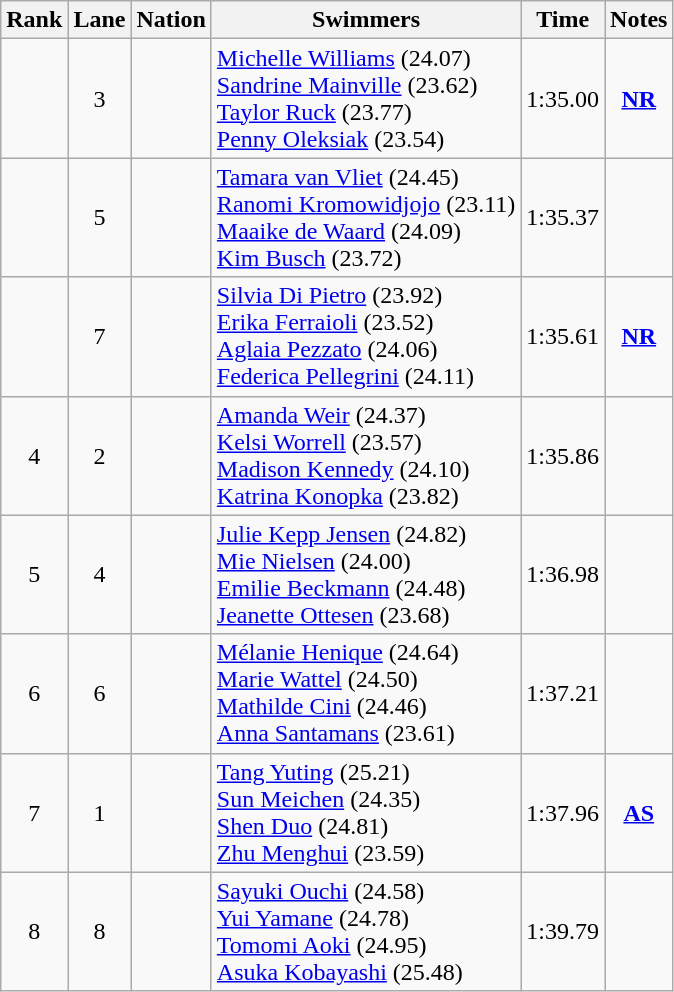<table class="wikitable sortable" style="text-align:center">
<tr>
<th>Rank</th>
<th>Lane</th>
<th>Nation</th>
<th>Swimmers</th>
<th>Time</th>
<th>Notes</th>
</tr>
<tr>
<td></td>
<td>3</td>
<td align=left></td>
<td align=left><a href='#'>Michelle Williams</a> (24.07)<br><a href='#'>Sandrine Mainville</a> (23.62)<br><a href='#'>Taylor Ruck</a> (23.77)<br><a href='#'>Penny Oleksiak</a> (23.54)</td>
<td>1:35.00</td>
<td><strong><a href='#'>NR</a></strong></td>
</tr>
<tr>
<td></td>
<td>5</td>
<td align=left></td>
<td align=left><a href='#'>Tamara van Vliet</a> (24.45)<br><a href='#'>Ranomi Kromowidjojo</a> (23.11)<br><a href='#'>Maaike de Waard</a> (24.09)<br><a href='#'>Kim Busch</a> (23.72)</td>
<td>1:35.37</td>
<td></td>
</tr>
<tr>
<td></td>
<td>7</td>
<td align=left></td>
<td align=left><a href='#'>Silvia Di Pietro</a> (23.92)<br><a href='#'>Erika Ferraioli</a> (23.52)<br><a href='#'>Aglaia Pezzato</a> (24.06)<br><a href='#'>Federica Pellegrini</a> (24.11)</td>
<td>1:35.61</td>
<td><strong><a href='#'>NR</a></strong></td>
</tr>
<tr>
<td>4</td>
<td>2</td>
<td align=left></td>
<td align=left><a href='#'>Amanda Weir</a> (24.37) <br> <a href='#'>Kelsi Worrell</a> (23.57) <br> <a href='#'>Madison Kennedy</a> (24.10) <br> <a href='#'>Katrina Konopka</a> (23.82)</td>
<td>1:35.86</td>
<td></td>
</tr>
<tr>
<td>5</td>
<td>4</td>
<td align=left></td>
<td align=left><a href='#'>Julie Kepp Jensen</a> (24.82) <br> <a href='#'>Mie Nielsen</a> (24.00) <br> <a href='#'>Emilie Beckmann</a> (24.48) <br> <a href='#'>Jeanette Ottesen</a> (23.68)</td>
<td>1:36.98</td>
<td></td>
</tr>
<tr>
<td>6</td>
<td>6</td>
<td align=left></td>
<td align=left><a href='#'>Mélanie Henique</a> (24.64) <br> <a href='#'>Marie Wattel</a> (24.50) <br> <a href='#'>Mathilde Cini</a> (24.46) <br> <a href='#'>Anna Santamans</a> (23.61)</td>
<td>1:37.21</td>
<td></td>
</tr>
<tr>
<td>7</td>
<td>1</td>
<td align=left></td>
<td align=left><a href='#'>Tang Yuting</a> (25.21) <br> <a href='#'>Sun Meichen</a> (24.35) <br> <a href='#'>Shen Duo</a> (24.81) <br> <a href='#'>Zhu Menghui</a> (23.59)</td>
<td>1:37.96</td>
<td><strong><a href='#'>AS</a></strong></td>
</tr>
<tr>
<td>8</td>
<td>8</td>
<td align=left></td>
<td align=left><a href='#'>Sayuki Ouchi</a> (24.58) <br> <a href='#'>Yui Yamane</a> (24.78) <br> <a href='#'>Tomomi Aoki</a> (24.95) <br> <a href='#'>Asuka Kobayashi</a> (25.48)</td>
<td>1:39.79</td>
<td></td>
</tr>
</table>
